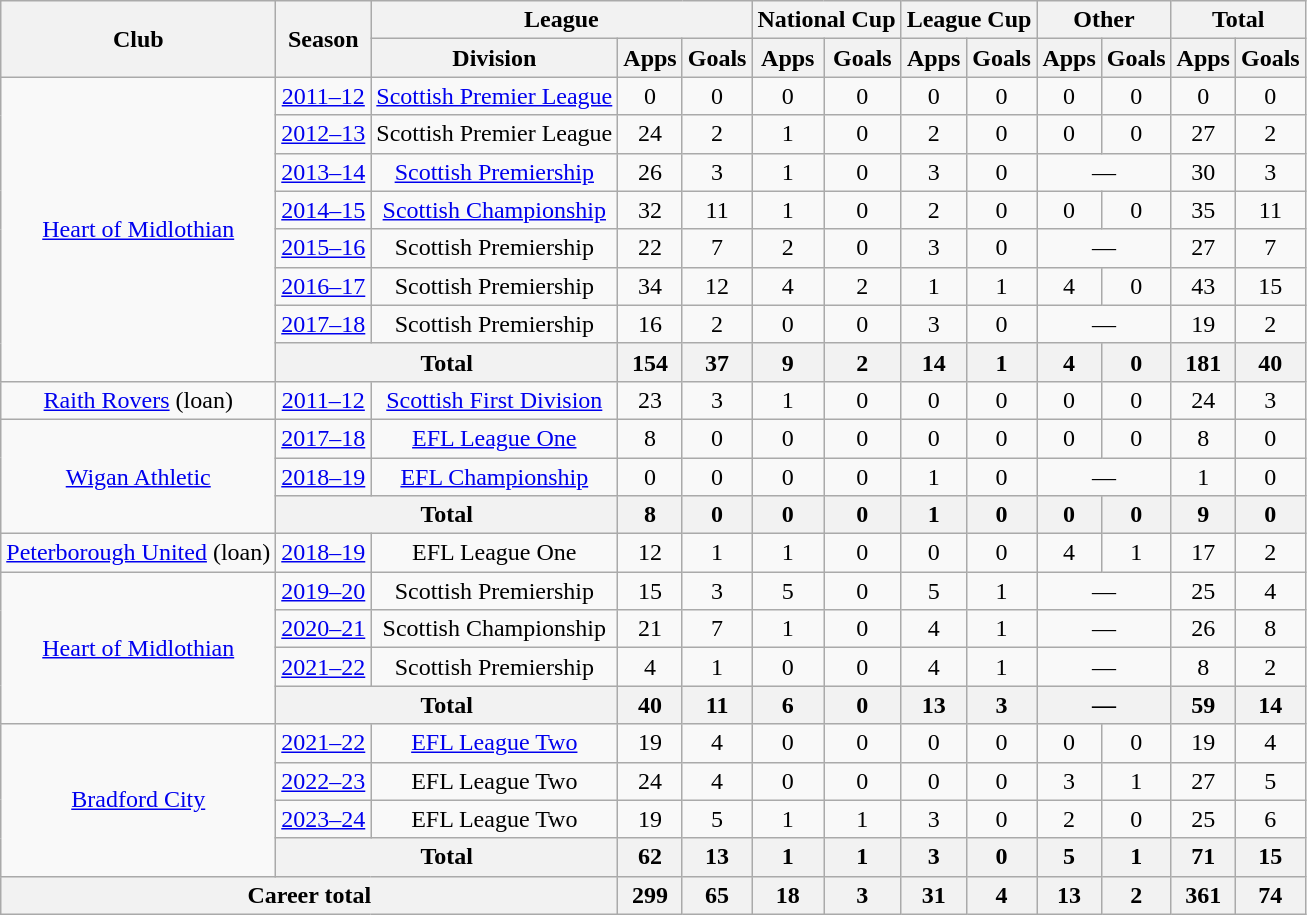<table class="wikitable" style="text-align:center">
<tr>
<th rowspan=2>Club</th>
<th rowspan=2>Season</th>
<th colspan=3>League</th>
<th colspan=2>National Cup</th>
<th colspan=2>League Cup</th>
<th colspan=2>Other</th>
<th colspan=2>Total</th>
</tr>
<tr>
<th>Division</th>
<th>Apps</th>
<th>Goals</th>
<th>Apps</th>
<th>Goals</th>
<th>Apps</th>
<th>Goals</th>
<th>Apps</th>
<th>Goals</th>
<th>Apps</th>
<th>Goals</th>
</tr>
<tr>
<td rowspan=8><a href='#'>Heart of Midlothian</a></td>
<td><a href='#'>2011–12</a></td>
<td><a href='#'>Scottish Premier League</a></td>
<td>0</td>
<td>0</td>
<td>0</td>
<td>0</td>
<td>0</td>
<td>0</td>
<td>0</td>
<td>0</td>
<td>0</td>
<td>0</td>
</tr>
<tr>
<td><a href='#'>2012–13</a></td>
<td>Scottish Premier League</td>
<td>24</td>
<td>2</td>
<td>1</td>
<td>0</td>
<td>2</td>
<td>0</td>
<td>0</td>
<td>0</td>
<td>27</td>
<td>2</td>
</tr>
<tr>
<td><a href='#'>2013–14</a></td>
<td><a href='#'>Scottish Premiership</a></td>
<td>26</td>
<td>3</td>
<td>1</td>
<td>0</td>
<td>3</td>
<td>0</td>
<td colspan="2">—</td>
<td>30</td>
<td>3</td>
</tr>
<tr>
<td><a href='#'>2014–15</a></td>
<td><a href='#'>Scottish Championship</a></td>
<td>32</td>
<td>11</td>
<td>1</td>
<td>0</td>
<td>2</td>
<td>0</td>
<td>0</td>
<td>0</td>
<td>35</td>
<td>11</td>
</tr>
<tr>
<td><a href='#'>2015–16</a></td>
<td>Scottish Premiership</td>
<td>22</td>
<td>7</td>
<td>2</td>
<td>0</td>
<td>3</td>
<td>0</td>
<td colspan="2">—</td>
<td>27</td>
<td>7</td>
</tr>
<tr>
<td><a href='#'>2016–17</a></td>
<td>Scottish Premiership</td>
<td>34</td>
<td>12</td>
<td>4</td>
<td>2</td>
<td>1</td>
<td>1</td>
<td>4</td>
<td>0</td>
<td>43</td>
<td>15</td>
</tr>
<tr>
<td><a href='#'>2017–18</a></td>
<td>Scottish Premiership</td>
<td>16</td>
<td>2</td>
<td>0</td>
<td>0</td>
<td>3</td>
<td>0</td>
<td colspan="2">—</td>
<td>19</td>
<td>2</td>
</tr>
<tr>
<th colspan=2>Total</th>
<th>154</th>
<th>37</th>
<th>9</th>
<th>2</th>
<th>14</th>
<th>1</th>
<th>4</th>
<th>0</th>
<th>181</th>
<th>40</th>
</tr>
<tr>
<td><a href='#'>Raith Rovers</a> (loan)</td>
<td><a href='#'>2011–12</a></td>
<td><a href='#'>Scottish First Division</a></td>
<td>23</td>
<td>3</td>
<td>1</td>
<td>0</td>
<td>0</td>
<td>0</td>
<td>0</td>
<td>0</td>
<td>24</td>
<td>3</td>
</tr>
<tr>
<td rowspan="3"><a href='#'>Wigan Athletic</a></td>
<td><a href='#'>2017–18</a></td>
<td><a href='#'>EFL League One</a></td>
<td>8</td>
<td>0</td>
<td>0</td>
<td>0</td>
<td>0</td>
<td>0</td>
<td>0</td>
<td>0</td>
<td>8</td>
<td>0</td>
</tr>
<tr>
<td><a href='#'>2018–19</a></td>
<td><a href='#'>EFL Championship</a></td>
<td>0</td>
<td>0</td>
<td>0</td>
<td>0</td>
<td>1</td>
<td>0</td>
<td colspan="2">—</td>
<td>1</td>
<td>0</td>
</tr>
<tr>
<th colspan="2">Total</th>
<th>8</th>
<th>0</th>
<th>0</th>
<th>0</th>
<th>1</th>
<th>0</th>
<th>0</th>
<th>0</th>
<th>9</th>
<th>0</th>
</tr>
<tr>
<td><a href='#'>Peterborough United</a> (loan)</td>
<td><a href='#'>2018–19</a></td>
<td>EFL League One</td>
<td>12</td>
<td>1</td>
<td>1</td>
<td>0</td>
<td>0</td>
<td>0</td>
<td>4</td>
<td>1</td>
<td>17</td>
<td>2</td>
</tr>
<tr>
<td rowspan="4"><a href='#'>Heart of Midlothian</a></td>
<td><a href='#'>2019–20</a></td>
<td>Scottish Premiership</td>
<td>15</td>
<td>3</td>
<td>5</td>
<td>0</td>
<td>5</td>
<td>1</td>
<td colspan="2">—</td>
<td>25</td>
<td>4</td>
</tr>
<tr>
<td><a href='#'>2020–21</a></td>
<td>Scottish Championship</td>
<td>21</td>
<td>7</td>
<td>1</td>
<td>0</td>
<td>4</td>
<td>1</td>
<td colspan="2">—</td>
<td>26</td>
<td>8</td>
</tr>
<tr>
<td><a href='#'>2021–22</a></td>
<td>Scottish Premiership</td>
<td>4</td>
<td>1</td>
<td>0</td>
<td>0</td>
<td>4</td>
<td>1</td>
<td colspan="2">—</td>
<td>8</td>
<td>2</td>
</tr>
<tr>
<th colspan="2">Total</th>
<th>40</th>
<th>11</th>
<th>6</th>
<th>0</th>
<th>13</th>
<th>3</th>
<th colspan="2">—</th>
<th>59</th>
<th>14</th>
</tr>
<tr>
<td rowspan="4"><a href='#'>Bradford City</a></td>
<td><a href='#'>2021–22</a></td>
<td><a href='#'>EFL League Two</a></td>
<td>19</td>
<td>4</td>
<td>0</td>
<td>0</td>
<td>0</td>
<td>0</td>
<td>0</td>
<td>0</td>
<td>19</td>
<td>4</td>
</tr>
<tr>
<td><a href='#'>2022–23</a></td>
<td>EFL League Two</td>
<td>24</td>
<td>4</td>
<td>0</td>
<td>0</td>
<td>0</td>
<td>0</td>
<td>3</td>
<td>1</td>
<td>27</td>
<td>5</td>
</tr>
<tr>
<td><a href='#'>2023–24</a></td>
<td>EFL League Two</td>
<td>19</td>
<td>5</td>
<td>1</td>
<td>1</td>
<td>3</td>
<td>0</td>
<td>2</td>
<td>0</td>
<td>25</td>
<td>6</td>
</tr>
<tr>
<th colspan="2">Total</th>
<th>62</th>
<th>13</th>
<th>1</th>
<th>1</th>
<th>3</th>
<th>0</th>
<th>5</th>
<th>1</th>
<th>71</th>
<th>15</th>
</tr>
<tr>
<th colspan="3">Career total</th>
<th>299</th>
<th>65</th>
<th>18</th>
<th>3</th>
<th>31</th>
<th>4</th>
<th>13</th>
<th>2</th>
<th>361</th>
<th>74</th>
</tr>
</table>
